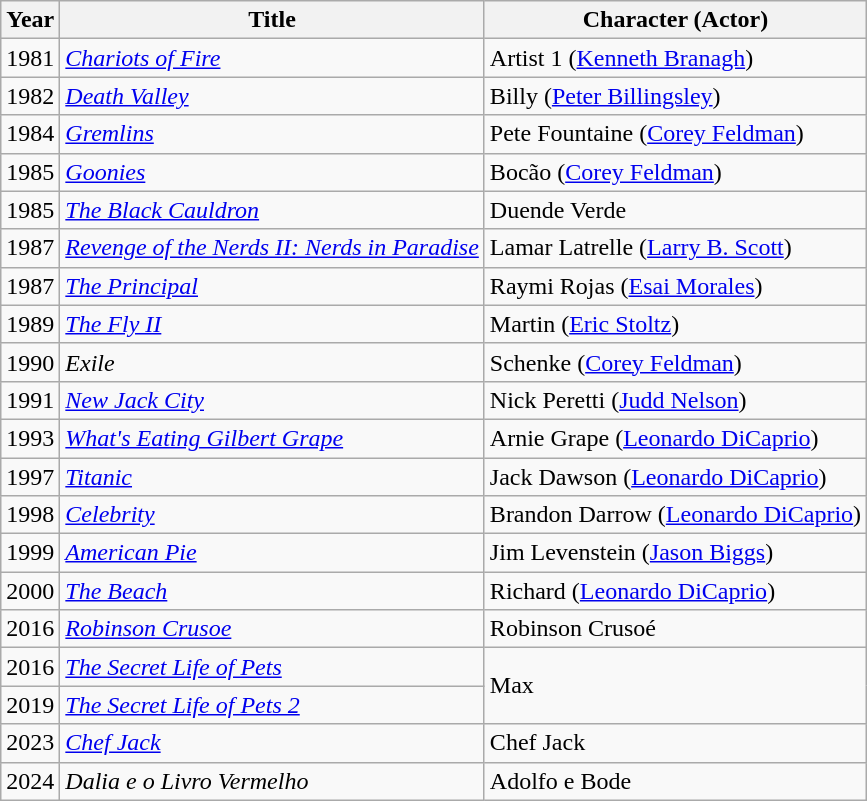<table class="wikitable sortable">
<tr>
<th>Year</th>
<th>Title</th>
<th>Character (Actor)</th>
</tr>
<tr>
<td>1981</td>
<td><em><a href='#'>Chariots of Fire</a></em></td>
<td>Artist 1 (<a href='#'>Kenneth Branagh</a>)</td>
</tr>
<tr>
<td>1982</td>
<td><a href='#'><em>Death Valley</em></a></td>
<td>Billy (<a href='#'>Peter Billingsley</a>)</td>
</tr>
<tr>
<td>1984</td>
<td><em><a href='#'>Gremlins</a></em></td>
<td>Pete Fountaine (<a href='#'>Corey Feldman</a>)</td>
</tr>
<tr>
<td>1985</td>
<td><a href='#'><em>Goonies</em></a></td>
<td>Bocão (<a href='#'>Corey Feldman</a>)</td>
</tr>
<tr>
<td>1985</td>
<td><a href='#'><em>The Black Cauldron</em></a></td>
<td>Duende Verde</td>
</tr>
<tr>
<td>1987</td>
<td><em><a href='#'>Revenge of the Nerds II: Nerds in Paradise</a></em></td>
<td>Lamar Latrelle (<a href='#'>Larry B. Scott</a>)</td>
</tr>
<tr>
<td>1987</td>
<td><em><a href='#'>The Principal</a></em></td>
<td>Raymi Rojas (<a href='#'>Esai Morales</a>)</td>
</tr>
<tr>
<td>1989</td>
<td><em><a href='#'>The Fly II</a></em></td>
<td>Martin (<a href='#'>Eric Stoltz</a>)</td>
</tr>
<tr>
<td>1990</td>
<td><em>Exile</em></td>
<td>Schenke (<a href='#'>Corey Feldman</a>)</td>
</tr>
<tr>
<td>1991</td>
<td><em><a href='#'>New Jack City</a></em></td>
<td>Nick Peretti (<a href='#'>Judd Nelson</a>)</td>
</tr>
<tr>
<td>1993</td>
<td><em><a href='#'>What's Eating Gilbert Grape</a></em></td>
<td>Arnie Grape (<a href='#'>Leonardo DiCaprio</a>)</td>
</tr>
<tr>
<td>1997</td>
<td><a href='#'><em>Titanic</em></a></td>
<td>Jack Dawson (<a href='#'>Leonardo DiCaprio</a>)</td>
</tr>
<tr>
<td>1998</td>
<td><a href='#'><em>Celebrity</em></a></td>
<td>Brandon Darrow (<a href='#'>Leonardo DiCaprio</a>)</td>
</tr>
<tr>
<td>1999</td>
<td><a href='#'><em>American Pie</em></a></td>
<td>Jim Levenstein (<a href='#'>Jason Biggs</a>)</td>
</tr>
<tr>
<td>2000</td>
<td><em><a href='#'>The Beach</a></em></td>
<td>Richard (<a href='#'>Leonardo DiCaprio</a>)</td>
</tr>
<tr>
<td>2016</td>
<td><a href='#'><em>Robinson Crusoe</em></a></td>
<td>Robinson Crusoé</td>
</tr>
<tr>
<td>2016</td>
<td><em><a href='#'>The Secret Life of Pets</a></em></td>
<td rowspan="2">Max</td>
</tr>
<tr>
<td>2019</td>
<td><em><a href='#'>The Secret Life of Pets 2</a></em></td>
</tr>
<tr>
<td>2023</td>
<td><a href='#'><em>Chef Jack</em></a></td>
<td>Chef Jack</td>
</tr>
<tr>
<td>2024</td>
<td><em>Dalia e o Livro Vermelho</em></td>
<td>Adolfo e Bode</td>
</tr>
</table>
